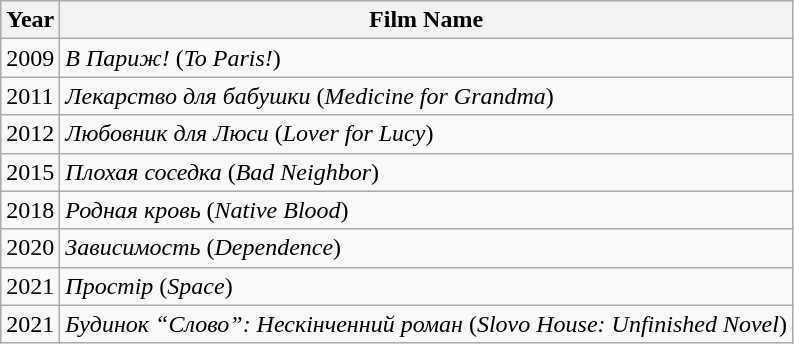<table class="wikitable">
<tr>
<th>Year</th>
<th>Film Name</th>
</tr>
<tr>
<td>2009</td>
<td><em>В Париж!</em> (<em>To Paris!</em>)</td>
</tr>
<tr>
<td>2011</td>
<td><em>Лекарство для бабушки</em> (<em>Medicine for Grandma</em>)</td>
</tr>
<tr>
<td>2012</td>
<td><em>Любовник для Люси</em> (<em>Lover for Lucy</em>)</td>
</tr>
<tr>
<td>2015</td>
<td><em>Плохая соседка</em> (<em>Bad Neighbor</em>)</td>
</tr>
<tr>
<td>2018</td>
<td><em>Родная кровь</em> (<em>Native Blood</em>)</td>
</tr>
<tr>
<td>2020</td>
<td><em>Зависимость</em> (<em>Dependence</em>)</td>
</tr>
<tr>
<td>2021</td>
<td><em>Простір</em> (<em>Space</em>)</td>
</tr>
<tr>
<td>2021</td>
<td><em>Будинок “Слово”: Нескінченний роман</em> (<em>Slovo House: Unfinished Novel</em>)</td>
</tr>
</table>
